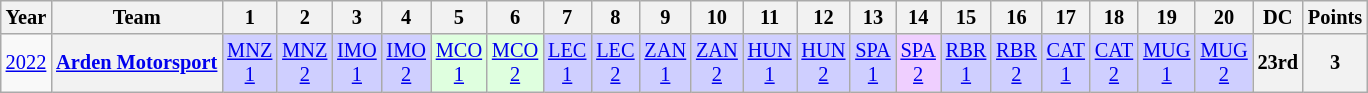<table class="wikitable" style="text-align:center; font-size:85%;">
<tr>
<th>Year</th>
<th>Team</th>
<th>1</th>
<th>2</th>
<th>3</th>
<th>4</th>
<th>5</th>
<th>6</th>
<th>7</th>
<th>8</th>
<th>9</th>
<th>10</th>
<th>11</th>
<th>12</th>
<th>13</th>
<th>14</th>
<th>15</th>
<th>16</th>
<th>17</th>
<th>18</th>
<th>19</th>
<th>20</th>
<th>DC</th>
<th>Points</th>
</tr>
<tr>
<td><a href='#'>2022</a></td>
<th nowrap><a href='#'>Arden Motorsport</a></th>
<td style="background:#CFCFFF;"><a href='#'>MNZ<br>1</a><br></td>
<td style="background:#CFCFFF;"><a href='#'>MNZ<br>2</a><br></td>
<td style="background:#CFCFFF;"><a href='#'>IMO<br>1</a><br></td>
<td style="background:#CFCFFF;"><a href='#'>IMO<br>2</a><br></td>
<td style="background:#DFFFDF;"><a href='#'>MCO<br>1</a><br></td>
<td style="background:#DFFFDF;"><a href='#'>MCO<br>2</a><br></td>
<td style="background:#CFCFFF;"><a href='#'>LEC<br>1</a><br></td>
<td style="background:#CFCFFF;"><a href='#'>LEC<br>2</a><br></td>
<td style="background:#CFCFFF;"><a href='#'>ZAN<br>1</a><br></td>
<td style="background:#CFCFFF;"><a href='#'>ZAN<br>2</a><br></td>
<td style="background:#CFCFFF;"><a href='#'>HUN<br>1</a><br></td>
<td style="background:#CFCFFF;"><a href='#'>HUN<br>2</a><br></td>
<td style="background:#CFCFFF;"><a href='#'>SPA<br>1</a><br></td>
<td style="background:#EFCFFF;"><a href='#'>SPA<br>2</a><br></td>
<td style="background:#CFCFFF;"><a href='#'>RBR<br>1</a><br></td>
<td style="background:#CFCFFF;"><a href='#'>RBR<br>2</a><br></td>
<td style="background:#CFCFFF;"><a href='#'>CAT<br>1</a><br></td>
<td style="background:#CFCFFF;"><a href='#'>CAT<br>2</a><br></td>
<td style="background:#CFCFFF;"><a href='#'>MUG<br>1</a><br></td>
<td style="background:#CFCFFF;"><a href='#'>MUG<br>2</a><br></td>
<th>23rd</th>
<th>3</th>
</tr>
</table>
